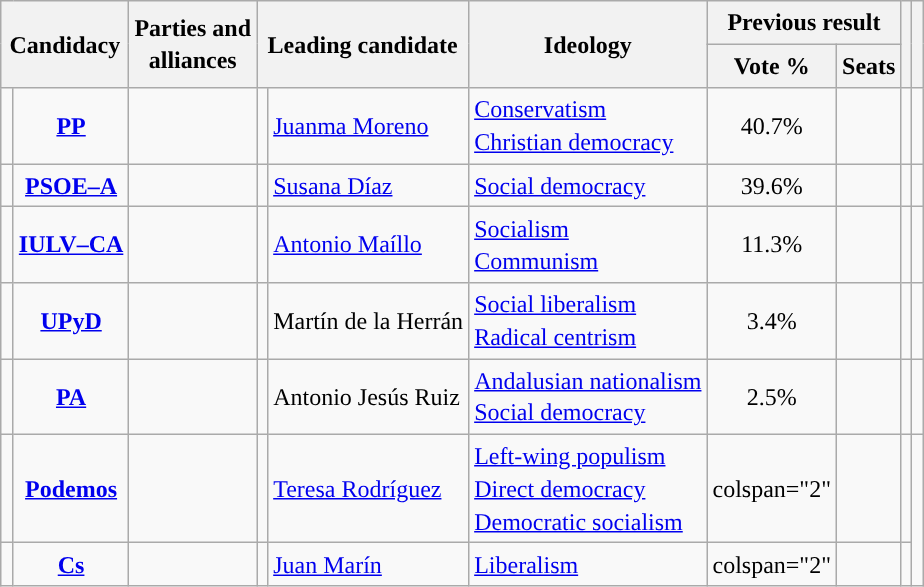<table class="wikitable" style="line-height:1.35em; text-align:left;">
<tr>
<th colspan="2" rowspan="2">Candidacy</th>
<th rowspan="2">Parties and<br>alliances</th>
<th colspan="2" rowspan="2">Leading candidate</th>
<th rowspan="2">Ideology</th>
<th colspan="2">Previous result</th>
<th rowspan="2"></th>
<th rowspan="2"></th>
</tr>
<tr>
<th>Vote %</th>
<th>Seats</th>
</tr>
<tr>
<td width="1" style="color:inherit;background:"></td>
<td align="center"><strong><a href='#'>PP</a></strong></td>
<td></td>
<td></td>
<td><a href='#'>Juanma Moreno</a></td>
<td><a href='#'>Conservatism</a><br><a href='#'>Christian democracy</a></td>
<td align="center">40.7%</td>
<td></td>
<td></td>
<td></td>
</tr>
<tr>
<td style="color:inherit;background:"></td>
<td align="center"><strong><a href='#'>PSOE–A</a></strong></td>
<td></td>
<td></td>
<td><a href='#'>Susana Díaz</a></td>
<td><a href='#'>Social democracy</a></td>
<td align="center">39.6%</td>
<td></td>
<td></td>
<td></td>
</tr>
<tr>
<td style="color:inherit;background:"></td>
<td align="center"><strong><a href='#'>IULV–CA</a></strong></td>
<td></td>
<td></td>
<td><a href='#'>Antonio Maíllo</a></td>
<td><a href='#'>Socialism</a><br><a href='#'>Communism</a></td>
<td align="center">11.3%</td>
<td></td>
<td></td>
<td></td>
</tr>
<tr>
<td style="color:inherit;background:"></td>
<td align="center"><strong><a href='#'>UPyD</a></strong></td>
<td></td>
<td></td>
<td>Martín de la Herrán</td>
<td><a href='#'>Social liberalism</a><br><a href='#'>Radical centrism</a></td>
<td align="center">3.4%</td>
<td></td>
<td></td>
<td></td>
</tr>
<tr>
<td style="color:inherit;background:"></td>
<td align="center"><strong><a href='#'>PA</a></strong></td>
<td></td>
<td></td>
<td>Antonio Jesús Ruiz</td>
<td><a href='#'>Andalusian nationalism</a><br><a href='#'>Social democracy</a></td>
<td align="center">2.5%</td>
<td></td>
<td></td>
<td></td>
</tr>
<tr>
<td style="color:inherit;background:"></td>
<td align="center"><strong><a href='#'>Podemos</a></strong></td>
<td></td>
<td></td>
<td><a href='#'>Teresa Rodríguez</a></td>
<td><a href='#'>Left-wing populism</a><br><a href='#'>Direct democracy</a><br><a href='#'>Democratic socialism</a></td>
<td>colspan="2" </td>
<td></td>
<td></td>
</tr>
<tr>
<td style="color:inherit;background:"></td>
<td align="center"><strong><a href='#'>Cs</a></strong></td>
<td></td>
<td></td>
<td><a href='#'>Juan Marín</a></td>
<td><a href='#'>Liberalism</a></td>
<td>colspan="2" </td>
<td></td>
<td></td>
</tr>
</table>
